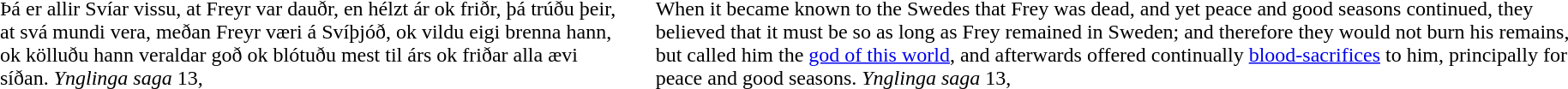<table>
<tr>
<td style="padding: 1pt 10pt;"><br>Þá er allir Svíar vissu, at Freyr var dauðr, en hélzt ár ok friðr, þá trúðu þeir, at svá mundi vera, meðan Freyr væri á Svíþjóð, ok vildu eigi brenna hann, ok kölluðu hann veraldar goð ok blótuðu mest til árs ok friðar alla ævi síðan. <em>Ynglinga saga</em> 13,  </td>
<td style="padding: 1pt 10pt;"><br>When it became known to the Swedes that Frey was dead, and yet peace and good seasons continued, they believed that it must be so as long as Frey remained in Sweden; and therefore they would not burn his remains, but called him the <a href='#'>god of this world</a>, and afterwards offered continually <a href='#'>blood-sacrifices</a> to him, principally for peace and good seasons. <em>Ynglinga saga</em> 13, </td>
<td></td>
</tr>
</table>
